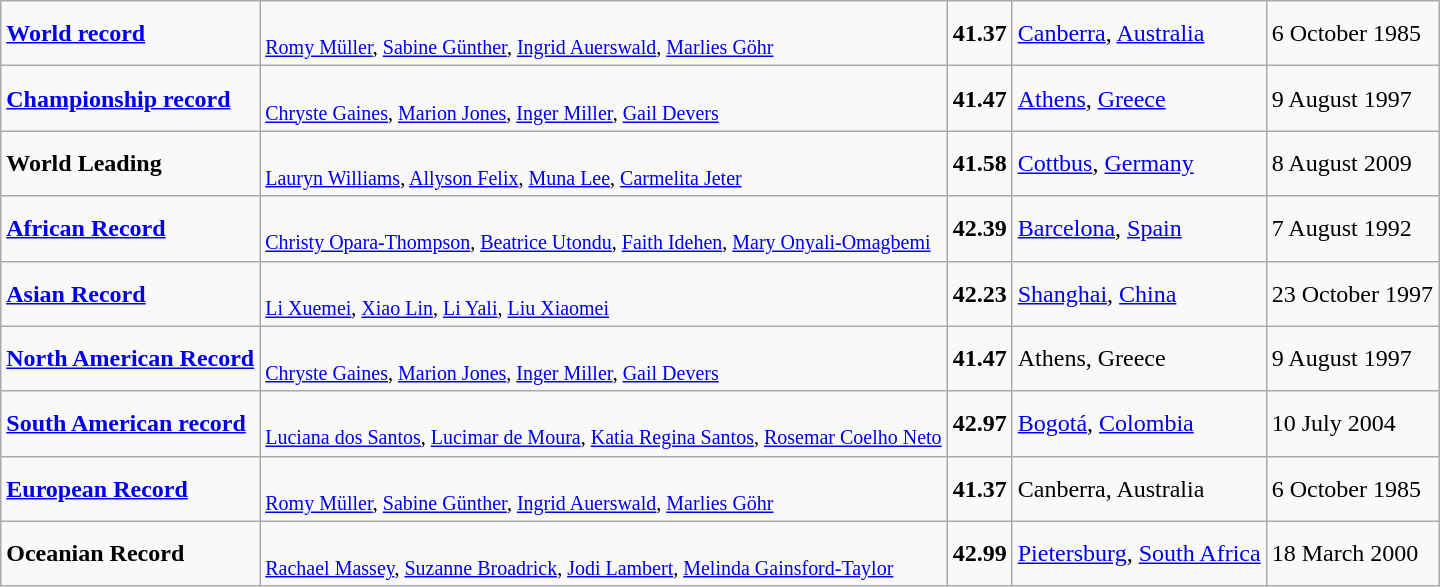<table class="wikitable">
<tr>
<td><strong><a href='#'>World record</a></strong></td>
<td><br> <small><a href='#'>Romy Müller</a>, <a href='#'>Sabine Günther</a>, <a href='#'>Ingrid Auerswald</a>, <a href='#'>Marlies Göhr</a></small></td>
<td><strong>41.37</strong></td>
<td><a href='#'>Canberra</a>, <a href='#'>Australia</a></td>
<td>6 October 1985</td>
</tr>
<tr>
<td><strong><a href='#'>Championship record</a></strong></td>
<td><br> <small><a href='#'>Chryste Gaines</a>, <a href='#'>Marion Jones</a>, <a href='#'>Inger Miller</a>, <a href='#'>Gail Devers</a></small></td>
<td><strong>41.47</strong></td>
<td><a href='#'>Athens</a>, <a href='#'>Greece</a></td>
<td>9 August 1997</td>
</tr>
<tr>
<td><strong>World Leading</strong></td>
<td><br> <small><a href='#'>Lauryn Williams</a>, <a href='#'>Allyson Felix</a>, <a href='#'>Muna Lee</a>, <a href='#'>Carmelita Jeter</a></small></td>
<td><strong>41.58</strong></td>
<td><a href='#'>Cottbus</a>, <a href='#'>Germany</a></td>
<td>8 August 2009</td>
</tr>
<tr>
<td><strong><a href='#'>African Record</a></strong></td>
<td><br> <small><a href='#'>Christy Opara-Thompson</a>, <a href='#'>Beatrice Utondu</a>, <a href='#'>Faith Idehen</a>, <a href='#'>Mary Onyali-Omagbemi</a></small></td>
<td><strong>42.39</strong></td>
<td><a href='#'>Barcelona</a>, <a href='#'>Spain</a></td>
<td>7 August 1992</td>
</tr>
<tr>
<td><strong><a href='#'>Asian Record</a></strong></td>
<td><br> <small><a href='#'>Li Xuemei</a>, <a href='#'>Xiao Lin</a>, <a href='#'>Li Yali</a>, <a href='#'>Liu Xiaomei</a></small></td>
<td><strong>42.23</strong></td>
<td><a href='#'>Shanghai</a>, <a href='#'>China</a></td>
<td>23 October 1997</td>
</tr>
<tr>
<td><strong><a href='#'>North American Record</a></strong></td>
<td><br> <small><a href='#'>Chryste Gaines</a>, <a href='#'>Marion Jones</a>, <a href='#'>Inger Miller</a>, <a href='#'>Gail Devers</a></small></td>
<td><strong>41.47</strong></td>
<td>Athens, Greece</td>
<td>9 August 1997</td>
</tr>
<tr>
<td><strong><a href='#'>South American record</a></strong></td>
<td><br> <small><a href='#'>Luciana dos Santos</a>, <a href='#'>Lucimar de Moura</a>, <a href='#'>Katia Regina Santos</a>, <a href='#'>Rosemar Coelho Neto</a></small></td>
<td><strong>42.97</strong></td>
<td><a href='#'>Bogotá</a>, <a href='#'>Colombia</a></td>
<td>10 July 2004</td>
</tr>
<tr>
<td><strong><a href='#'>European Record</a></strong></td>
<td><br> <small><a href='#'>Romy Müller</a>, <a href='#'>Sabine Günther</a>, <a href='#'>Ingrid Auerswald</a>, <a href='#'>Marlies Göhr</a></small></td>
<td><strong>41.37</strong></td>
<td>Canberra, Australia</td>
<td>6 October 1985</td>
</tr>
<tr>
<td><strong>Oceanian Record</strong></td>
<td><br> <small><a href='#'>Rachael Massey</a>, <a href='#'>Suzanne Broadrick</a>, <a href='#'>Jodi Lambert</a>, <a href='#'>Melinda Gainsford-Taylor</a></small></td>
<td><strong>42.99</strong></td>
<td><a href='#'>Pietersburg</a>, <a href='#'>South Africa</a></td>
<td>18 March 2000</td>
</tr>
</table>
